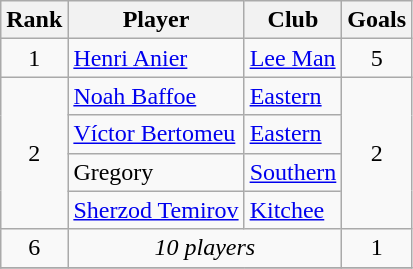<table class="wikitable" style="text-align:center">
<tr>
<th>Rank</th>
<th>Player</th>
<th>Club</th>
<th>Goals</th>
</tr>
<tr>
<td>1</td>
<td align="left"> <a href='#'>Henri Anier</a></td>
<td align="left"><a href='#'>Lee Man</a></td>
<td>5</td>
</tr>
<tr>
<td rowspan="4">2</td>
<td align="left"> <a href='#'>Noah Baffoe</a></td>
<td align="left"><a href='#'>Eastern</a></td>
<td rowspan="4">2</td>
</tr>
<tr>
<td align="left"> <a href='#'>Víctor Bertomeu</a></td>
<td align="left"><a href='#'>Eastern</a></td>
</tr>
<tr>
<td align="left"> Gregory</td>
<td align="left"><a href='#'>Southern</a></td>
</tr>
<tr>
<td align="left"> <a href='#'>Sherzod Temirov</a></td>
<td align="left"><a href='#'>Kitchee</a></td>
</tr>
<tr>
<td>6</td>
<td colspan="2"><em>10 players</em></td>
<td>1</td>
</tr>
<tr>
</tr>
</table>
